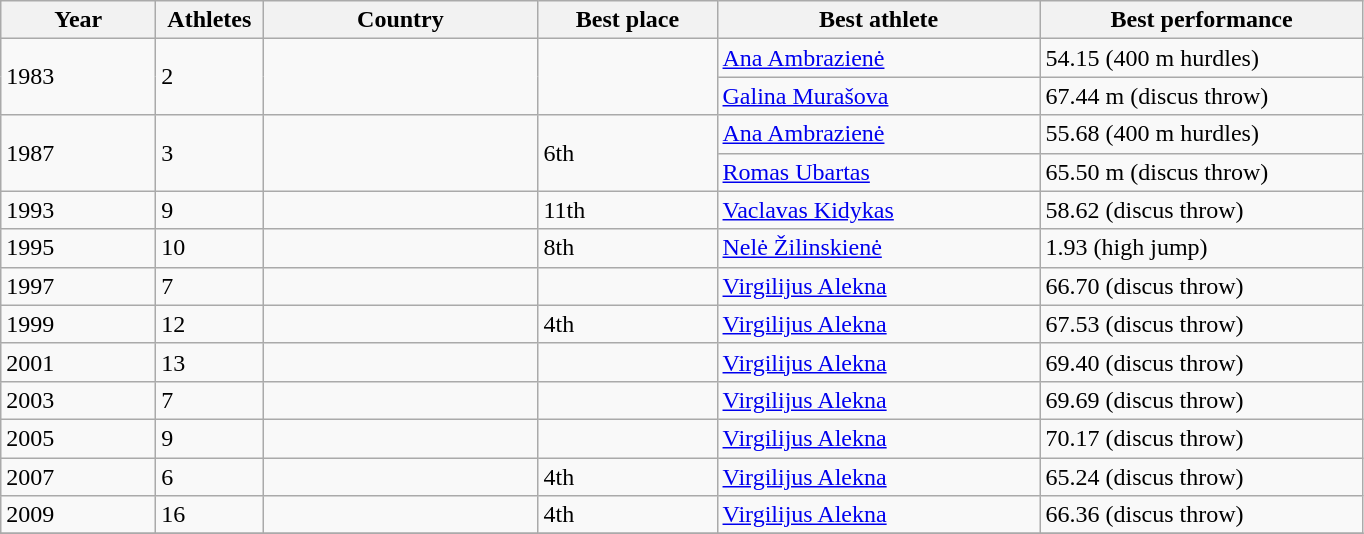<table class="wikitable sortable">
<tr>
<th style="width:6em">Year</th>
<th style="width:4em">Athletes</th>
<th style="width:11em">Country</th>
<th style="width:7em">Best place</th>
<th style="width:13em">Best athlete</th>
<th style="width:13em">Best performance</th>
</tr>
<tr>
<td rowspan=2>1983</td>
<td rowspan=2>2</td>
<td rowspan=2></td>
<td rowspan=2></td>
<td><a href='#'>Ana Ambrazienė</a></td>
<td>54.15 (400 m hurdles)</td>
</tr>
<tr>
<td><a href='#'>Galina Murašova</a></td>
<td>67.44 m (discus throw)</td>
</tr>
<tr>
<td rowspan=2>1987</td>
<td rowspan=2>3</td>
<td rowspan=2></td>
<td rowspan=2>6th</td>
<td><a href='#'>Ana Ambrazienė</a></td>
<td>55.68 (400 m hurdles)</td>
</tr>
<tr>
<td><a href='#'>Romas Ubartas</a></td>
<td>65.50 m (discus throw)</td>
</tr>
<tr>
<td>1993</td>
<td>9</td>
<td></td>
<td>11th</td>
<td><a href='#'>Vaclavas Kidykas</a></td>
<td>58.62 (discus throw)</td>
</tr>
<tr>
<td>1995</td>
<td>10</td>
<td></td>
<td>8th</td>
<td><a href='#'>Nelė Žilinskienė</a></td>
<td>1.93 (high jump)</td>
</tr>
<tr>
<td>1997</td>
<td>7</td>
<td></td>
<td></td>
<td><a href='#'>Virgilijus Alekna</a></td>
<td>66.70 (discus throw)</td>
</tr>
<tr>
<td>1999</td>
<td>12</td>
<td></td>
<td>4th</td>
<td><a href='#'>Virgilijus Alekna</a></td>
<td>67.53 (discus throw)</td>
</tr>
<tr>
<td>2001</td>
<td>13</td>
<td></td>
<td></td>
<td><a href='#'>Virgilijus Alekna</a></td>
<td>69.40 (discus throw)</td>
</tr>
<tr>
<td>2003</td>
<td>7</td>
<td></td>
<td></td>
<td><a href='#'>Virgilijus Alekna</a></td>
<td>69.69 (discus throw)</td>
</tr>
<tr>
<td>2005</td>
<td>9</td>
<td></td>
<td></td>
<td><a href='#'>Virgilijus Alekna</a></td>
<td>70.17 (discus throw)</td>
</tr>
<tr>
<td>2007</td>
<td>6</td>
<td></td>
<td>4th</td>
<td><a href='#'>Virgilijus Alekna</a></td>
<td>65.24 (discus throw)</td>
</tr>
<tr>
<td>2009</td>
<td>16</td>
<td></td>
<td>4th</td>
<td><a href='#'>Virgilijus Alekna</a></td>
<td>66.36 (discus throw)</td>
</tr>
<tr>
</tr>
</table>
